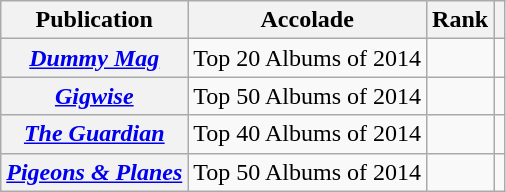<table class="wikitable sortable plainrowheaders">
<tr>
<th>Publication</th>
<th>Accolade</th>
<th>Rank</th>
<th class="unsortable"></th>
</tr>
<tr>
<th scope="row"><em><a href='#'>Dummy Mag</a></em></th>
<td>Top 20 Albums of 2014</td>
<td></td>
<td></td>
</tr>
<tr>
<th scope="row"><em><a href='#'>Gigwise</a></em></th>
<td>Top 50 Albums of 2014</td>
<td></td>
<td></td>
</tr>
<tr>
<th scope="row"><em><a href='#'>The Guardian</a></em></th>
<td>Top 40 Albums of 2014</td>
<td></td>
<td></td>
</tr>
<tr>
<th scope="row"><em><a href='#'>Pigeons & Planes</a></em></th>
<td>Top 50 Albums of 2014</td>
<td></td>
<td></td>
</tr>
</table>
